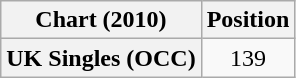<table class="wikitable plainrowheaders">
<tr>
<th>Chart (2010)</th>
<th>Position</th>
</tr>
<tr>
<th scope="row">UK Singles (OCC)</th>
<td style="text-align:center;">139</td>
</tr>
</table>
